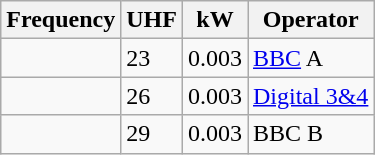<table class="wikitable sortable">
<tr>
<th>Frequency</th>
<th>UHF</th>
<th>kW</th>
<th>Operator</th>
</tr>
<tr>
<td></td>
<td>23</td>
<td>0.003</td>
<td><a href='#'>BBC</a> A</td>
</tr>
<tr>
<td></td>
<td>26</td>
<td>0.003</td>
<td><a href='#'>Digital 3&4</a></td>
</tr>
<tr>
<td></td>
<td>29</td>
<td>0.003</td>
<td>BBC B</td>
</tr>
</table>
